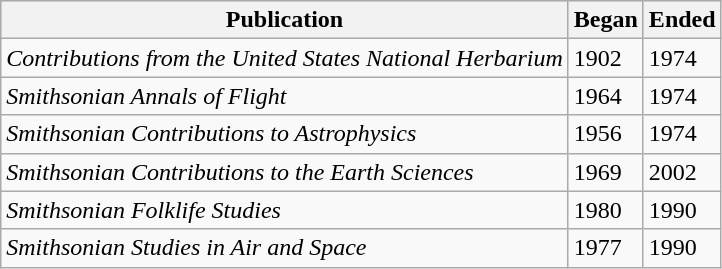<table class="wikitable sortable" style="border-collapse:collapse;">
<tr bgcolor=#dedede>
<th>Publication</th>
<th>Began</th>
<th>Ended</th>
</tr>
<tr>
<td><em>Contributions from the United States National Herbarium</em></td>
<td>1902</td>
<td>1974</td>
</tr>
<tr>
<td><em>Smithsonian Annals of Flight</em></td>
<td>1964</td>
<td>1974</td>
</tr>
<tr>
<td><em>Smithsonian Contributions to Astrophysics</em></td>
<td>1956</td>
<td>1974</td>
</tr>
<tr>
<td><em>Smithsonian Contributions to the Earth Sciences</em></td>
<td>1969</td>
<td>2002</td>
</tr>
<tr>
<td><em>Smithsonian Folklife Studies</em></td>
<td>1980</td>
<td>1990</td>
</tr>
<tr>
<td><em>Smithsonian Studies in Air and Space</em></td>
<td>1977</td>
<td>1990</td>
</tr>
</table>
